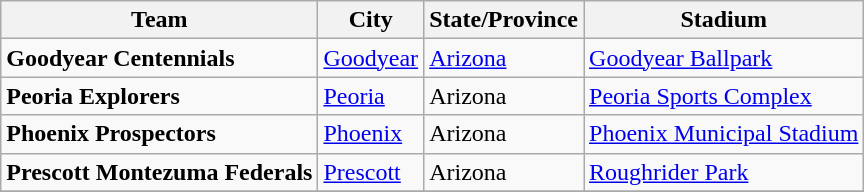<table class="wikitable sortable">
<tr>
<th>Team</th>
<th>City</th>
<th>State/Province</th>
<th>Stadium</th>
</tr>
<tr>
<td><strong>Goodyear Centennials</strong></td>
<td><a href='#'>Goodyear</a></td>
<td><a href='#'>Arizona</a></td>
<td><a href='#'>Goodyear Ballpark</a></td>
</tr>
<tr>
<td><strong>Peoria Explorers</strong></td>
<td><a href='#'>Peoria</a></td>
<td>Arizona</td>
<td><a href='#'>Peoria Sports Complex</a></td>
</tr>
<tr>
<td><strong>Phoenix Prospectors</strong></td>
<td><a href='#'>Phoenix</a></td>
<td>Arizona</td>
<td><a href='#'>Phoenix Municipal Stadium</a></td>
</tr>
<tr>
<td><strong>Prescott Montezuma Federals</strong></td>
<td><a href='#'>Prescott</a></td>
<td>Arizona</td>
<td><a href='#'>Roughrider Park</a></td>
</tr>
<tr>
</tr>
</table>
